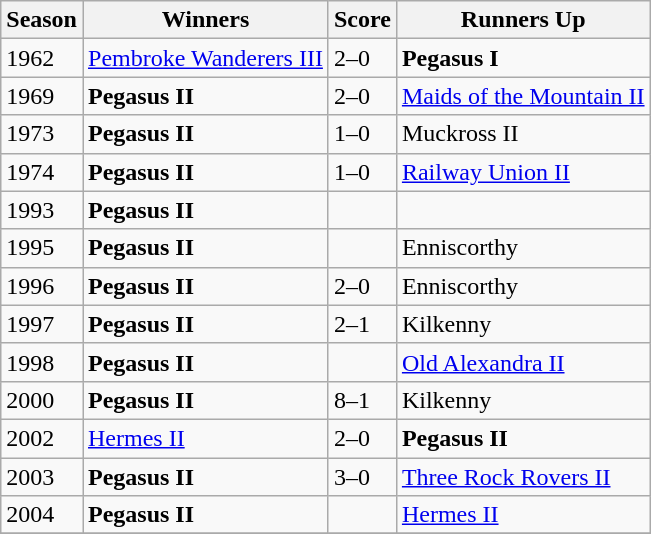<table class="wikitable collapsible">
<tr>
<th>Season</th>
<th>Winners</th>
<th>Score</th>
<th>Runners Up</th>
</tr>
<tr>
<td>1962</td>
<td><a href='#'>Pembroke Wanderers III</a></td>
<td>2–0</td>
<td><strong>Pegasus  I</strong></td>
</tr>
<tr>
<td>1969</td>
<td><strong>Pegasus II</strong></td>
<td>2–0</td>
<td><a href='#'>Maids of the Mountain II</a></td>
</tr>
<tr>
<td>1973</td>
<td><strong>Pegasus II</strong> </td>
<td>1–0</td>
<td>Muckross II</td>
</tr>
<tr>
<td>1974</td>
<td><strong>Pegasus II</strong> </td>
<td>1–0</td>
<td><a href='#'>Railway Union II</a></td>
</tr>
<tr>
<td>1993</td>
<td><strong>Pegasus II</strong></td>
<td></td>
<td></td>
</tr>
<tr>
<td>1995</td>
<td><strong>Pegasus II</strong></td>
<td></td>
<td>Enniscorthy</td>
</tr>
<tr>
<td>1996</td>
<td><strong>Pegasus II</strong> </td>
<td>2–0</td>
<td>Enniscorthy</td>
</tr>
<tr>
<td>1997</td>
<td><strong>Pegasus II</strong> </td>
<td>2–1</td>
<td>Kilkenny</td>
</tr>
<tr>
<td>1998</td>
<td><strong>Pegasus II</strong></td>
<td></td>
<td><a href='#'>Old Alexandra II</a></td>
</tr>
<tr>
<td>2000</td>
<td><strong>Pegasus II</strong></td>
<td>8–1</td>
<td>Kilkenny</td>
</tr>
<tr>
<td>2002</td>
<td><a href='#'>Hermes II</a></td>
<td>2–0</td>
<td><strong>Pegasus II</strong></td>
</tr>
<tr>
<td>2003</td>
<td><strong>Pegasus II</strong></td>
<td>3–0</td>
<td><a href='#'>Three Rock Rovers II</a></td>
</tr>
<tr>
<td>2004</td>
<td><strong>Pegasus II</strong></td>
<td></td>
<td><a href='#'>Hermes II</a></td>
</tr>
<tr>
</tr>
</table>
